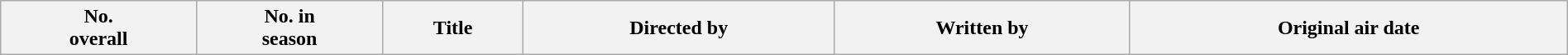<table class="wikitable plainrowheaders" style="width:100%; style="background:#fff;">
<tr>
<th style="background:#;">No.<br>overall</th>
<th style="background:#;">No. in<br>season</th>
<th style="background:#;">Title</th>
<th style="background:#;">Directed by</th>
<th style="background:#;">Written by</th>
<th style="background:#;">Original air date<br>









































</th>
</tr>
</table>
